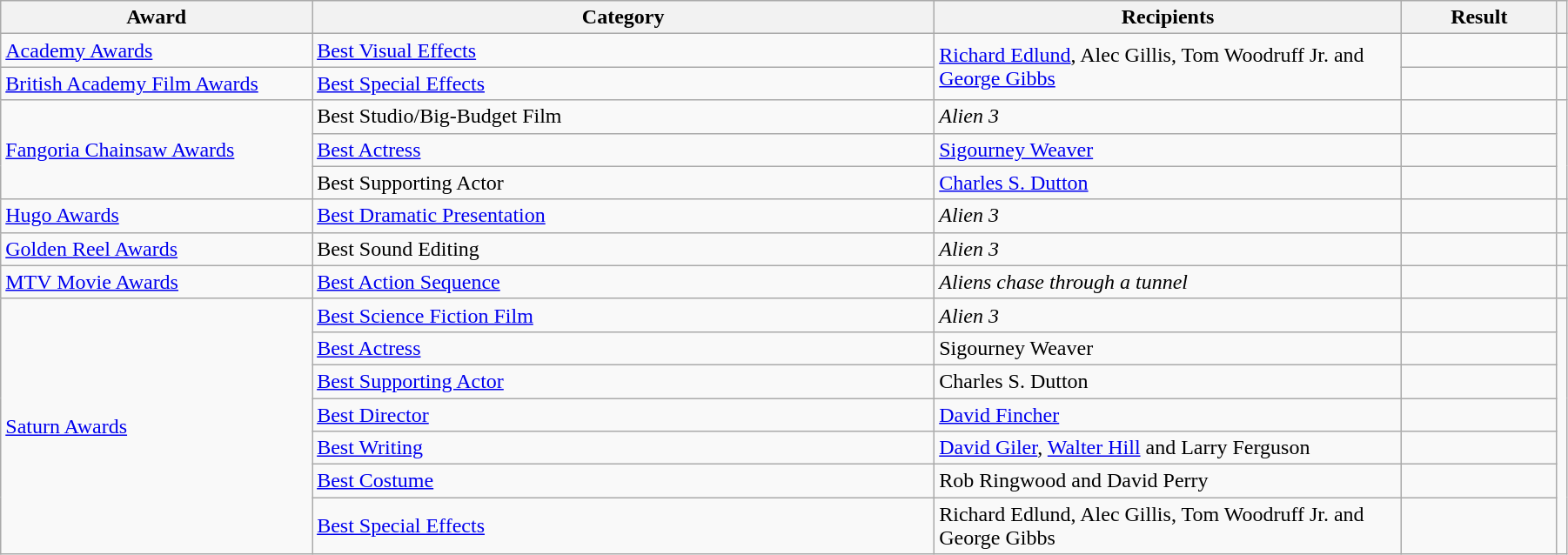<table class="wikitable sortable plainrowheaders" width="95%" cellpadding="5">
<tr>
<th width="20%">Award</th>
<th width="40%">Category</th>
<th width="30%">Recipients</th>
<th width="10%">Result</th>
<th></th>
</tr>
<tr>
<td><a href='#'>Academy Awards</a></td>
<td><a href='#'>Best Visual Effects</a></td>
<td rowspan=2><a href='#'>Richard Edlund</a>, Alec Gillis, Tom Woodruff Jr. and <a href='#'>George Gibbs</a></td>
<td></td>
<td style="text-align:center;"></td>
</tr>
<tr>
<td><a href='#'>British Academy Film Awards</a></td>
<td><a href='#'>Best Special Effects</a></td>
<td></td>
<td style="text-align:center;"></td>
</tr>
<tr>
<td rowspan="3"><a href='#'>Fangoria Chainsaw Awards</a></td>
<td>Best Studio/Big-Budget Film</td>
<td><em>Alien 3</em></td>
<td></td>
</tr>
<tr>
<td><a href='#'>Best Actress</a></td>
<td><a href='#'>Sigourney Weaver</a></td>
<td></td>
</tr>
<tr>
<td>Best Supporting Actor</td>
<td><a href='#'>Charles S. Dutton</a></td>
<td></td>
</tr>
<tr>
<td><a href='#'>Hugo Awards</a></td>
<td><a href='#'>Best Dramatic Presentation</a></td>
<td><em>Alien 3</em></td>
<td></td>
<td style="text-align:center;"></td>
</tr>
<tr>
<td><a href='#'>Golden Reel Awards</a></td>
<td>Best Sound Editing</td>
<td><em>Alien 3</em></td>
<td></td>
</tr>
<tr>
<td><a href='#'>MTV Movie Awards</a></td>
<td><a href='#'>Best Action Sequence</a></td>
<td><em>Aliens chase through a tunnel</em></td>
<td></td>
<td style="text-align:center;"></td>
</tr>
<tr>
<td rowspan=7><a href='#'>Saturn Awards</a></td>
<td><a href='#'>Best Science Fiction Film</a></td>
<td><em>Alien 3</em></td>
<td></td>
<td rowspan=7 style="text-align:center;"></td>
</tr>
<tr>
<td><a href='#'>Best Actress</a></td>
<td>Sigourney Weaver</td>
<td></td>
</tr>
<tr>
<td><a href='#'>Best Supporting Actor</a></td>
<td>Charles S. Dutton</td>
<td></td>
</tr>
<tr>
<td><a href='#'>Best Director</a></td>
<td><a href='#'>David Fincher</a></td>
<td></td>
</tr>
<tr>
<td><a href='#'>Best Writing</a></td>
<td><a href='#'>David Giler</a>, <a href='#'>Walter Hill</a> and Larry Ferguson</td>
<td></td>
</tr>
<tr>
<td><a href='#'>Best Costume</a></td>
<td>Rob Ringwood and David Perry</td>
<td></td>
</tr>
<tr>
<td><a href='#'>Best Special Effects</a></td>
<td>Richard Edlund, Alec Gillis, Tom Woodruff Jr. and George Gibbs</td>
<td></td>
</tr>
</table>
